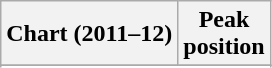<table class="wikitable sortable plainrowheaders">
<tr>
<th scope="col">Chart (2011–12)</th>
<th scope="col">Peak<br>position</th>
</tr>
<tr>
</tr>
<tr>
</tr>
<tr>
</tr>
<tr>
</tr>
<tr>
</tr>
<tr>
</tr>
</table>
